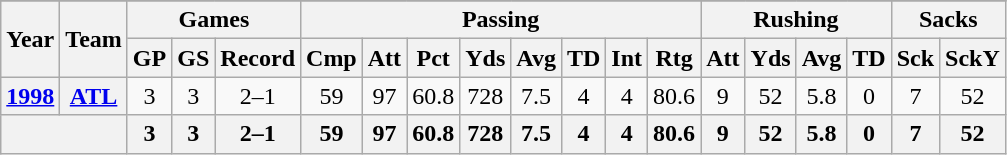<table class=wikitable style="text-align:center;">
<tr>
</tr>
<tr>
<th rowspan="2">Year</th>
<th rowspan="2">Team</th>
<th colspan="3">Games</th>
<th colspan="8">Passing</th>
<th colspan="4">Rushing</th>
<th colspan="2">Sacks</th>
</tr>
<tr>
<th>GP</th>
<th>GS</th>
<th>Record</th>
<th>Cmp</th>
<th>Att</th>
<th>Pct</th>
<th>Yds</th>
<th>Avg</th>
<th>TD</th>
<th>Int</th>
<th>Rtg</th>
<th>Att</th>
<th>Yds</th>
<th>Avg</th>
<th>TD</th>
<th>Sck</th>
<th>SckY</th>
</tr>
<tr>
<th><a href='#'>1998</a></th>
<th><a href='#'>ATL</a></th>
<td>3</td>
<td>3</td>
<td>2–1</td>
<td>59</td>
<td>97</td>
<td>60.8</td>
<td>728</td>
<td>7.5</td>
<td>4</td>
<td>4</td>
<td>80.6</td>
<td>9</td>
<td>52</td>
<td>5.8</td>
<td>0</td>
<td>7</td>
<td>52</td>
</tr>
<tr>
<th colspan="2"></th>
<th>3</th>
<th>3</th>
<th>2–1</th>
<th>59</th>
<th>97</th>
<th>60.8</th>
<th>728</th>
<th>7.5</th>
<th>4</th>
<th>4</th>
<th>80.6</th>
<th>9</th>
<th>52</th>
<th>5.8</th>
<th>0</th>
<th>7</th>
<th>52</th>
</tr>
</table>
